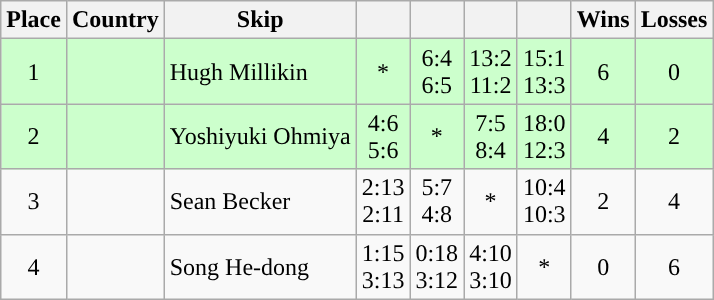<table class="wikitable" style="text-align:center;">
<tr>
<th>Place</th>
<th>Country</th>
<th>Skip</th>
<th width="25"></th>
<th width="25"></th>
<th width="25"></th>
<th width="25"></th>
<th>Wins</th>
<th>Losses</th>
</tr>
<tr bgcolor=#ccffcc>
<td>1</td>
<td align=left></td>
<td align=left>Hugh Millikin</td>
<td>*</td>
<td>6:4<br> 6:5</td>
<td>13:2<br>11:2</td>
<td>15:1<br>13:3</td>
<td>6</td>
<td>0</td>
</tr>
<tr bgcolor=#ccffcc>
<td>2</td>
<td align=left></td>
<td align=left>Yoshiyuki Ohmiya</td>
<td>4:6<br> 5:6</td>
<td>*</td>
<td>7:5<br> 8:4</td>
<td>18:0<br>12:3</td>
<td>4</td>
<td>2</td>
</tr>
<tr>
<td>3</td>
<td align=left></td>
<td align=left>Sean Becker</td>
<td>2:13<br>2:11</td>
<td>5:7<br> 4:8</td>
<td>*</td>
<td>10:4<br>10:3</td>
<td>2</td>
<td>4</td>
</tr>
<tr>
<td>4</td>
<td align=left></td>
<td align=left>Song He-dong</td>
<td>1:15<br>3:13</td>
<td>0:18<br>3:12</td>
<td>4:10<br>3:10</td>
<td>*</td>
<td>0</td>
<td>6</td>
</tr>
</table>
